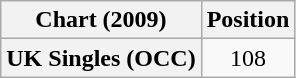<table class="wikitable plainrowheaders">
<tr>
<th>Chart (2009)</th>
<th>Position</th>
</tr>
<tr>
<th scope="row">UK Singles (OCC)</th>
<td align="center">108</td>
</tr>
</table>
